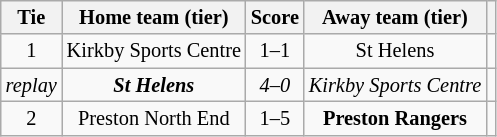<table class="wikitable" style="text-align:center; font-size:85%">
<tr>
<th>Tie</th>
<th>Home team (tier)</th>
<th>Score</th>
<th>Away team (tier)</th>
<th></th>
</tr>
<tr>
<td align="center">1</td>
<td>Kirkby Sports Centre</td>
<td align="center">1–1 </td>
<td>St Helens</td>
<td></td>
</tr>
<tr>
<td align="center"><em>replay</em></td>
<td><strong><em>St Helens</em></strong></td>
<td align="center"><em>4–0</em></td>
<td><em>Kirkby Sports Centre</em></td>
<td></td>
</tr>
<tr>
<td align="center">2</td>
<td>Preston North End</td>
<td align="center">1–5</td>
<td><strong>Preston Rangers</strong></td>
<td></td>
</tr>
</table>
